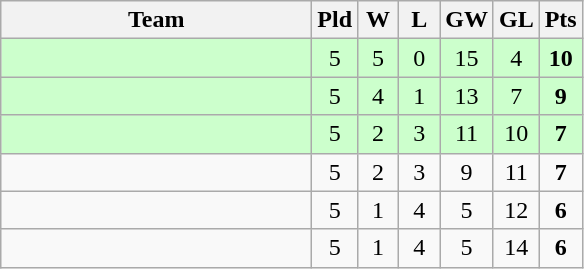<table class="wikitable" style="text-align:center">
<tr>
<th width=200>Team</th>
<th width=20>Pld</th>
<th width=20>W</th>
<th width=20>L</th>
<th width=20>GW</th>
<th width=20>GL</th>
<th width=20>Pts</th>
</tr>
<tr bgcolor=ccffcc>
<td style="text-align:left;"></td>
<td>5</td>
<td>5</td>
<td>0</td>
<td>15</td>
<td>4</td>
<td><strong>10</strong></td>
</tr>
<tr bgcolor=ccffcc>
<td style="text-align:left;"></td>
<td>5</td>
<td>4</td>
<td>1</td>
<td>13</td>
<td>7</td>
<td><strong>9</strong></td>
</tr>
<tr bgcolor=ccffcc>
<td style="text-align:left;"></td>
<td>5</td>
<td>2</td>
<td>3</td>
<td>11</td>
<td>10</td>
<td><strong>7</strong></td>
</tr>
<tr>
<td style="text-align:left;"></td>
<td>5</td>
<td>2</td>
<td>3</td>
<td>9</td>
<td>11</td>
<td><strong>7</strong></td>
</tr>
<tr>
<td style="text-align:left;"></td>
<td>5</td>
<td>1</td>
<td>4</td>
<td>5</td>
<td>12</td>
<td><strong>6</strong></td>
</tr>
<tr>
<td style="text-align:left;"></td>
<td>5</td>
<td>1</td>
<td>4</td>
<td>5</td>
<td>14</td>
<td><strong>6</strong></td>
</tr>
</table>
